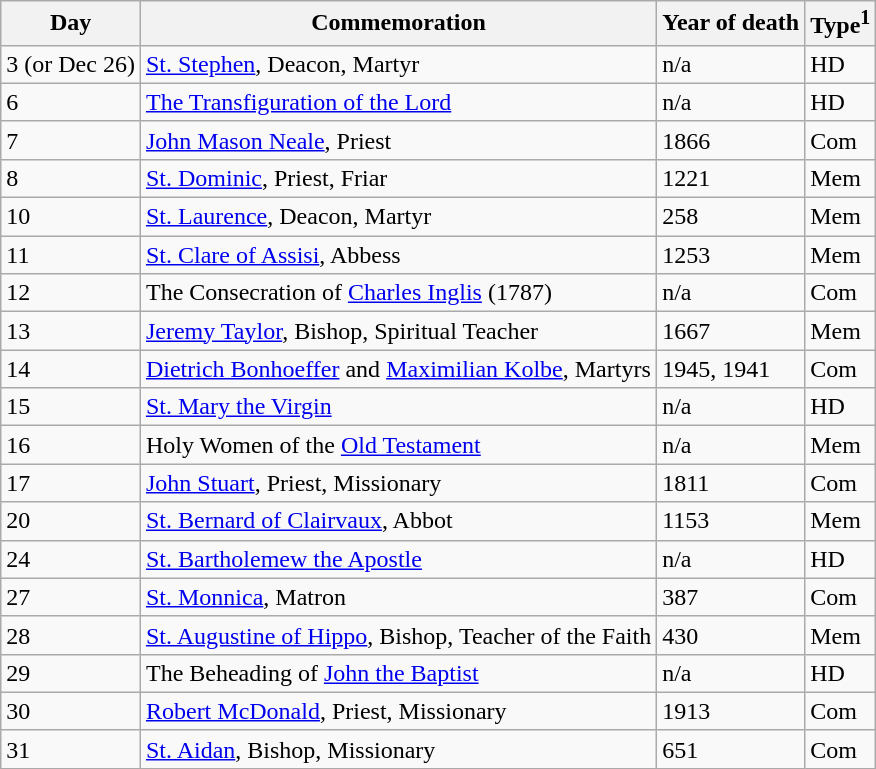<table class=wikitable>
<tr>
<th>Day</th>
<th>Commemoration</th>
<th>Year of death</th>
<th>Type<sup>1</sup></th>
</tr>
<tr>
<td>3 (or Dec 26)</td>
<td><a href='#'>St. Stephen</a>, Deacon, Martyr</td>
<td>n/a</td>
<td>HD</td>
</tr>
<tr>
<td>6</td>
<td><a href='#'>The Transfiguration of the Lord</a></td>
<td>n/a</td>
<td>HD</td>
</tr>
<tr>
<td>7</td>
<td><a href='#'>John Mason Neale</a>, Priest</td>
<td>1866</td>
<td>Com</td>
</tr>
<tr>
<td>8</td>
<td><a href='#'>St. Dominic</a>, Priest, Friar</td>
<td>1221</td>
<td>Mem</td>
</tr>
<tr>
<td>10</td>
<td><a href='#'>St. Laurence</a>, Deacon, Martyr</td>
<td>258</td>
<td>Mem</td>
</tr>
<tr>
<td>11</td>
<td><a href='#'>St. Clare of Assisi</a>, Abbess</td>
<td>1253</td>
<td>Mem</td>
</tr>
<tr>
<td>12</td>
<td>The Consecration of <a href='#'>Charles Inglis</a> (1787)</td>
<td>n/a</td>
<td>Com</td>
</tr>
<tr>
<td>13</td>
<td><a href='#'>Jeremy Taylor</a>, Bishop, Spiritual Teacher</td>
<td>1667</td>
<td>Mem</td>
</tr>
<tr>
<td>14</td>
<td><a href='#'>Dietrich Bonhoeffer</a> and <a href='#'>Maximilian Kolbe</a>, Martyrs</td>
<td>1945, 1941</td>
<td>Com</td>
</tr>
<tr>
<td>15</td>
<td><a href='#'>St. Mary the Virgin</a></td>
<td>n/a</td>
<td>HD</td>
</tr>
<tr>
<td>16</td>
<td>Holy Women of the <a href='#'>Old Testament</a></td>
<td>n/a</td>
<td>Mem</td>
</tr>
<tr>
<td>17</td>
<td><a href='#'>John Stuart</a>, Priest, Missionary</td>
<td>1811</td>
<td>Com</td>
</tr>
<tr>
<td>20</td>
<td><a href='#'>St. Bernard of Clairvaux</a>, Abbot</td>
<td>1153</td>
<td>Mem</td>
</tr>
<tr>
<td>24</td>
<td><a href='#'>St. Bartholemew the Apostle</a></td>
<td>n/a</td>
<td>HD</td>
</tr>
<tr>
<td>27</td>
<td><a href='#'>St. Monnica</a>, Matron</td>
<td>387</td>
<td>Com</td>
</tr>
<tr>
<td>28</td>
<td><a href='#'>St. Augustine of Hippo</a>, Bishop, Teacher of the Faith</td>
<td>430</td>
<td>Mem</td>
</tr>
<tr>
<td>29</td>
<td>The Beheading of <a href='#'>John the Baptist</a></td>
<td>n/a</td>
<td>HD</td>
</tr>
<tr>
<td>30</td>
<td><a href='#'>Robert McDonald</a>, Priest, Missionary</td>
<td>1913</td>
<td>Com</td>
</tr>
<tr>
<td>31</td>
<td><a href='#'>St. Aidan</a>, Bishop, Missionary</td>
<td>651</td>
<td>Com</td>
</tr>
</table>
